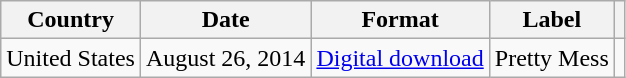<table class="wikitable plainrowheaders">
<tr>
<th scope="col">Country</th>
<th scope="col">Date</th>
<th scope="col">Format</th>
<th scope="col">Label</th>
<th scope="col"></th>
</tr>
<tr>
<td>United States</td>
<td>August 26, 2014</td>
<td><a href='#'>Digital download</a></td>
<td>Pretty Mess</td>
<td></td>
</tr>
</table>
